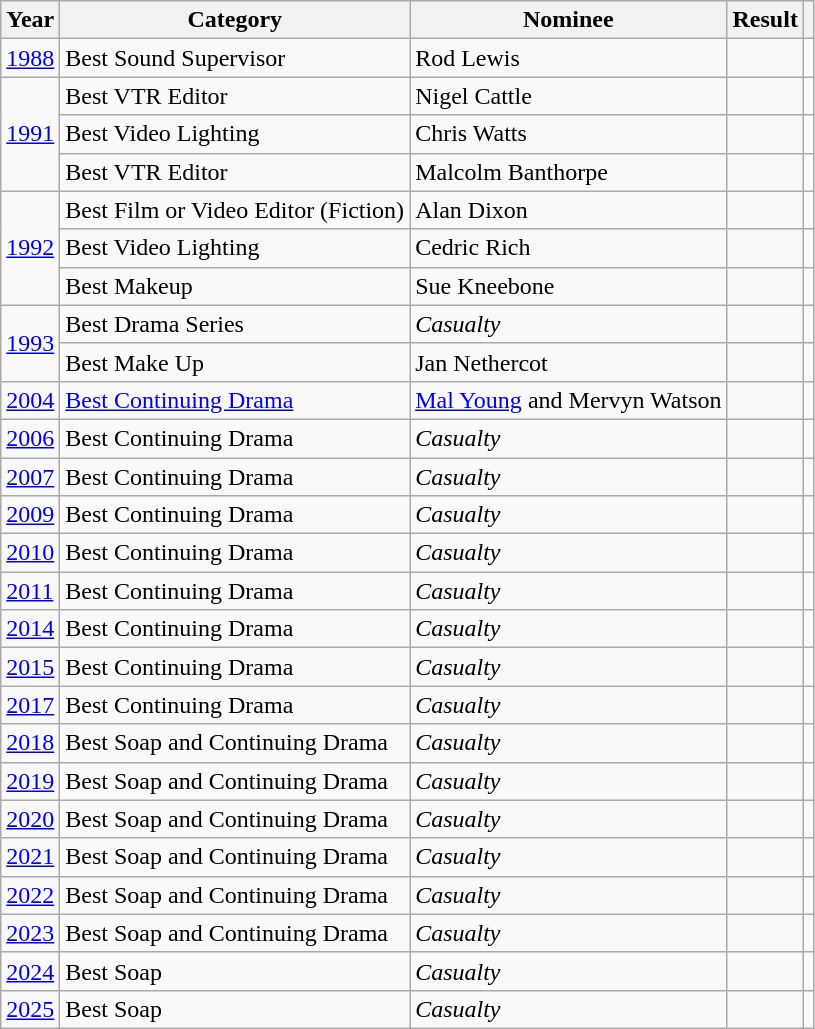<table class="wikitable">
<tr>
<th>Year</th>
<th>Category</th>
<th>Nominee</th>
<th>Result</th>
<th></th>
</tr>
<tr>
<td><a href='#'>1988</a></td>
<td>Best Sound Supervisor</td>
<td>Rod Lewis</td>
<td></td>
<td align="center"></td>
</tr>
<tr>
<td rowspan="3"><a href='#'>1991</a></td>
<td>Best VTR Editor</td>
<td>Nigel Cattle</td>
<td></td>
<td align="center"></td>
</tr>
<tr>
<td>Best Video Lighting</td>
<td>Chris Watts</td>
<td></td>
<td align="center"></td>
</tr>
<tr>
<td>Best VTR Editor</td>
<td>Malcolm Banthorpe</td>
<td></td>
<td align="center"></td>
</tr>
<tr>
<td rowspan="3"><a href='#'>1992</a></td>
<td>Best Film or Video Editor (Fiction)</td>
<td>Alan Dixon</td>
<td></td>
<td align="center"></td>
</tr>
<tr>
<td>Best Video Lighting</td>
<td>Cedric Rich</td>
<td></td>
<td align="center"></td>
</tr>
<tr>
<td>Best Makeup</td>
<td>Sue Kneebone</td>
<td></td>
<td align="center"></td>
</tr>
<tr>
<td rowspan="2"><a href='#'>1993</a></td>
<td>Best Drama Series</td>
<td><em>Casualty</em></td>
<td></td>
<td align="center"></td>
</tr>
<tr>
<td>Best Make Up</td>
<td>Jan Nethercot</td>
<td></td>
<td align="center"></td>
</tr>
<tr>
<td><a href='#'>2004</a></td>
<td><a href='#'>Best Continuing Drama</a></td>
<td><a href='#'>Mal Young</a> and Mervyn Watson</td>
<td></td>
<td align="center"></td>
</tr>
<tr>
<td><a href='#'>2006</a></td>
<td>Best Continuing Drama</td>
<td><em>Casualty</em></td>
<td></td>
<td align="center"></td>
</tr>
<tr>
<td><a href='#'>2007</a></td>
<td>Best Continuing Drama</td>
<td><em>Casualty</em></td>
<td></td>
<td align="center"></td>
</tr>
<tr>
<td><a href='#'>2009</a></td>
<td>Best Continuing Drama</td>
<td><em>Casualty</em></td>
<td></td>
<td align="center"></td>
</tr>
<tr>
<td><a href='#'>2010</a></td>
<td>Best Continuing Drama</td>
<td><em>Casualty</em></td>
<td></td>
<td align="center"></td>
</tr>
<tr>
<td><a href='#'>2011</a></td>
<td>Best Continuing Drama</td>
<td><em>Casualty</em></td>
<td></td>
<td align="center"></td>
</tr>
<tr>
<td><a href='#'>2014</a></td>
<td>Best Continuing Drama</td>
<td><em>Casualty</em></td>
<td></td>
<td align="center"></td>
</tr>
<tr>
<td><a href='#'>2015</a></td>
<td>Best Continuing Drama</td>
<td><em>Casualty</em></td>
<td></td>
<td align="center"></td>
</tr>
<tr>
<td><a href='#'>2017</a></td>
<td>Best Continuing Drama</td>
<td><em>Casualty</em></td>
<td></td>
<td align="center"></td>
</tr>
<tr>
<td><a href='#'>2018</a></td>
<td>Best Soap and Continuing Drama</td>
<td><em>Casualty</em></td>
<td></td>
<td align="center"></td>
</tr>
<tr>
<td><a href='#'>2019</a></td>
<td>Best Soap and Continuing Drama</td>
<td><em>Casualty</em></td>
<td></td>
<td align="center"></td>
</tr>
<tr>
<td><a href='#'>2020</a></td>
<td>Best Soap and Continuing Drama</td>
<td><em>Casualty</em></td>
<td></td>
<td align="center"></td>
</tr>
<tr>
<td><a href='#'>2021</a></td>
<td>Best Soap and Continuing Drama</td>
<td><em>Casualty</em></td>
<td></td>
<td style="text-align:center;"></td>
</tr>
<tr>
<td><a href='#'>2022</a></td>
<td>Best Soap and Continuing Drama</td>
<td><em>Casualty</em></td>
<td></td>
<td align="center"></td>
</tr>
<tr>
<td><a href='#'>2023</a></td>
<td>Best Soap and Continuing Drama</td>
<td><em>Casualty</em></td>
<td></td>
<td align="center"></td>
</tr>
<tr>
<td><a href='#'>2024</a></td>
<td>Best Soap</td>
<td><em>Casualty</em></td>
<td></td>
<td align="center"></td>
</tr>
<tr>
<td><a href='#'>2025</a></td>
<td>Best Soap</td>
<td><em>Casualty</em></td>
<td></td>
<td align="center"></td>
</tr>
</table>
